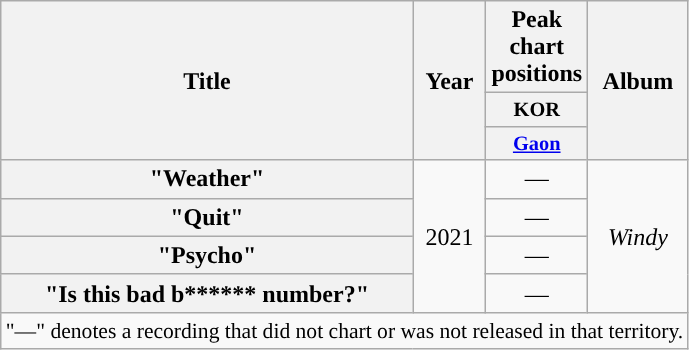<table class="wikitable plainrowheaders" style="text-align:center">
<tr>
<th scope="col" rowspan="3">Title</th>
<th scope="col" rowspan="3">Year</th>
<th scope="col">Peak chart positions</th>
<th scope="col" rowspan="3">Album</th>
</tr>
<tr>
<th scope="col" style="width:2.5em;font-size:85%">KOR</th>
</tr>
<tr>
<th scope="col" style="width:2.5em;font-size:85%"><a href='#'>Gaon</a><br></th>
</tr>
<tr>
<th scope="row">"Weather"</th>
<td rowspan="4">2021</td>
<td>—</td>
<td rowspan="4"><em>Windy</em></td>
</tr>
<tr>
<th scope="row">"Quit"</th>
<td>—</td>
</tr>
<tr>
<th scope="row">"Psycho"</th>
<td>—</td>
</tr>
<tr>
<th scope="row">"Is this bad b****** number?" <br></th>
<td>—</td>
</tr>
<tr>
<td colspan="4" style="font-size:90%">"—" denotes a recording that did not chart or was not released in that territory.</td>
</tr>
</table>
